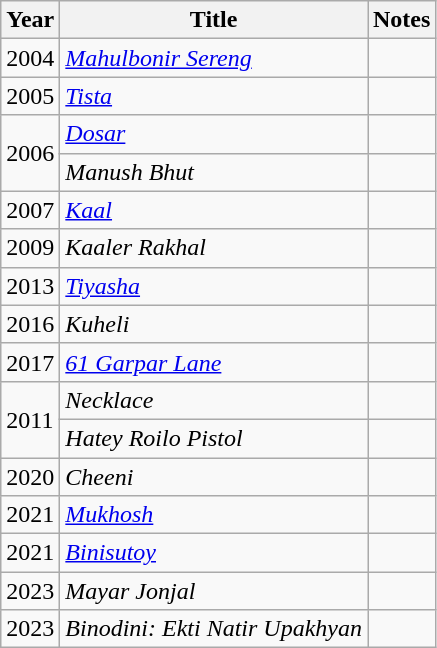<table class="wikitable sortable">
<tr>
<th>Year</th>
<th>Title</th>
<th>Notes</th>
</tr>
<tr>
<td>2004</td>
<td><em><a href='#'>Mahulbonir Sereng</a></em></td>
<td></td>
</tr>
<tr>
<td>2005</td>
<td><em><a href='#'>Tista</a></em></td>
<td></td>
</tr>
<tr>
<td rowspan="2">2006</td>
<td><em><a href='#'>Dosar</a></em></td>
<td></td>
</tr>
<tr>
<td><em>Manush Bhut</em></td>
<td></td>
</tr>
<tr>
<td>2007</td>
<td><em><a href='#'>Kaal</a></em></td>
<td></td>
</tr>
<tr>
<td>2009</td>
<td><em>Kaaler Rakhal</em></td>
<td></td>
</tr>
<tr>
<td>2013</td>
<td><em><a href='#'>Tiyasha</a></em></td>
<td></td>
</tr>
<tr>
<td>2016</td>
<td><em>Kuheli</em></td>
<td></td>
</tr>
<tr>
<td>2017</td>
<td><em><a href='#'>61 Garpar Lane</a></em></td>
<td></td>
</tr>
<tr>
<td rowspan="2">2011</td>
<td><em>Necklace</em></td>
<td></td>
</tr>
<tr>
<td><em>Hatey Roilo Pistol</em></td>
<td></td>
</tr>
<tr>
<td>2020</td>
<td><em>Cheeni</em></td>
<td></td>
</tr>
<tr>
<td>2021</td>
<td><em><a href='#'>Mukhosh</a></em></td>
<td></td>
</tr>
<tr>
<td>2021</td>
<td><em><a href='#'>Binisutoy</a></em></td>
<td></td>
</tr>
<tr>
<td>2023</td>
<td><em>Mayar Jonjal</em></td>
<td></td>
</tr>
<tr>
<td>2023</td>
<td><em>Binodini: Ekti Natir Upakhyan</em></td>
<td></td>
</tr>
</table>
